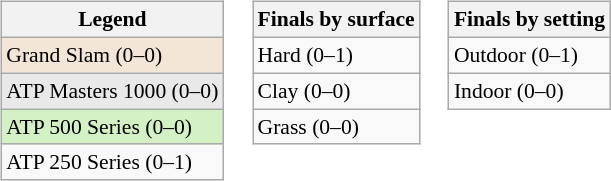<table>
<tr valign="top">
<td><br><table class="wikitable" style=font-size:90%>
<tr>
<th>Legend</th>
</tr>
<tr style="background:#f3e6d7;">
<td>Grand Slam (0–0)</td>
</tr>
<tr style="background:#e9e9e9;">
<td>ATP Masters 1000 (0–0)</td>
</tr>
<tr style="background:#d4f1c5;">
<td>ATP 500 Series (0–0)</td>
</tr>
<tr>
<td>ATP 250 Series (0–1)</td>
</tr>
</table>
</td>
<td><br><table class=wikitable style=font-size:90%>
<tr>
<th>Finals by surface</th>
</tr>
<tr>
<td>Hard (0–1)</td>
</tr>
<tr>
<td>Clay (0–0)</td>
</tr>
<tr>
<td>Grass (0–0)</td>
</tr>
</table>
</td>
<td><br><table class=wikitable style=font-size:90%>
<tr>
<th>Finals by setting</th>
</tr>
<tr>
<td>Outdoor (0–1)</td>
</tr>
<tr>
<td>Indoor (0–0)</td>
</tr>
</table>
</td>
</tr>
</table>
